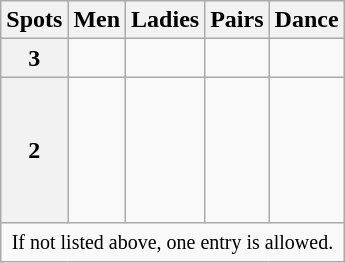<table class="wikitable">
<tr>
<th>Spots</th>
<th>Men</th>
<th>Ladies</th>
<th>Pairs</th>
<th>Dance</th>
</tr>
<tr>
<th>3</th>
<td valign="top"> <br> </td>
<td valign="top"> <br> </td>
<td valign="top"> <br> </td>
<td valign="top"> <br> </td>
</tr>
<tr>
<th>2</th>
<td valign="top"> <br>  <br>  <br>  <br> </td>
<td valign="top"> <br>  <br>  <br>  <br> </td>
<td valign="top"> <br>  <br>  <br>  <br> </td>
<td valign="top"> <br>  <br>  <br>  <br>  <br> </td>
</tr>
<tr>
<td colspan=5 align=center><small> If not listed above, one entry is allowed. </small></td>
</tr>
</table>
